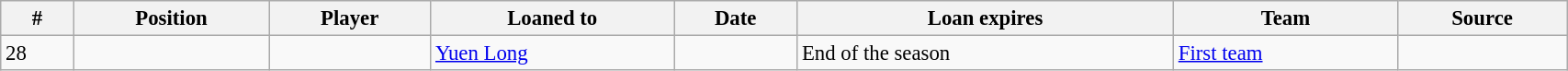<table class="wikitable sortable" style="width:90%; text-align:center; font-size:95%; text-align:left;">
<tr>
<th>#</th>
<th>Position</th>
<th>Player</th>
<th>Loaned to</th>
<th>Date</th>
<th>Loan expires</th>
<th>Team</th>
<th>Source</th>
</tr>
<tr>
<td>28</td>
<td></td>
<td></td>
<td> <a href='#'>Yuen Long</a></td>
<td></td>
<td>End of the season</td>
<td><a href='#'>First team</a></td>
<td></td>
</tr>
</table>
